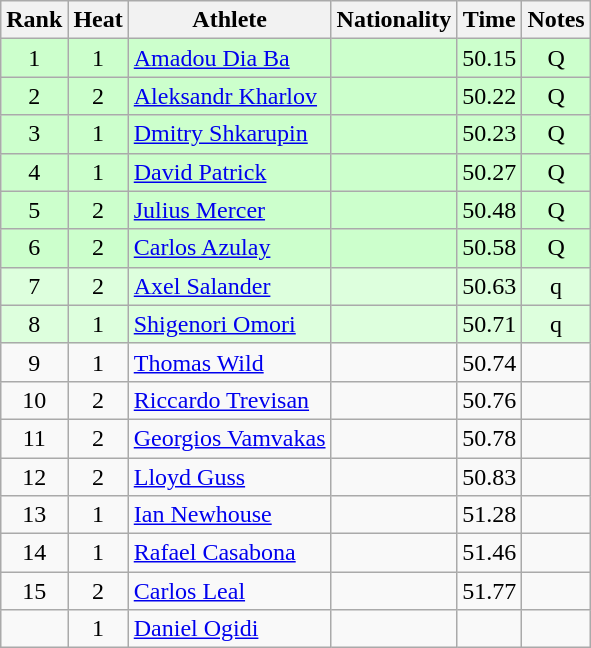<table class="wikitable sortable" style="text-align:center">
<tr>
<th>Rank</th>
<th>Heat</th>
<th>Athlete</th>
<th>Nationality</th>
<th>Time</th>
<th>Notes</th>
</tr>
<tr bgcolor=ccffcc>
<td>1</td>
<td>1</td>
<td align=left><a href='#'>Amadou Dia Ba</a></td>
<td align=left></td>
<td>50.15</td>
<td>Q</td>
</tr>
<tr bgcolor=ccffcc>
<td>2</td>
<td>2</td>
<td align=left><a href='#'>Aleksandr Kharlov</a></td>
<td align=left></td>
<td>50.22</td>
<td>Q</td>
</tr>
<tr bgcolor=ccffcc>
<td>3</td>
<td>1</td>
<td align=left><a href='#'>Dmitry Shkarupin</a></td>
<td align=left></td>
<td>50.23</td>
<td>Q</td>
</tr>
<tr bgcolor=ccffcc>
<td>4</td>
<td>1</td>
<td align=left><a href='#'>David Patrick</a></td>
<td align=left></td>
<td>50.27</td>
<td>Q</td>
</tr>
<tr bgcolor=ccffcc>
<td>5</td>
<td>2</td>
<td align=left><a href='#'>Julius Mercer</a></td>
<td align=left></td>
<td>50.48</td>
<td>Q</td>
</tr>
<tr bgcolor=ccffcc>
<td>6</td>
<td>2</td>
<td align=left><a href='#'>Carlos Azulay</a></td>
<td align=left></td>
<td>50.58</td>
<td>Q</td>
</tr>
<tr bgcolor=ddffdd>
<td>7</td>
<td>2</td>
<td align=left><a href='#'>Axel Salander</a></td>
<td align=left></td>
<td>50.63</td>
<td>q</td>
</tr>
<tr bgcolor=ddffdd>
<td>8</td>
<td>1</td>
<td align=left><a href='#'>Shigenori Omori</a></td>
<td align=left></td>
<td>50.71</td>
<td>q</td>
</tr>
<tr>
<td>9</td>
<td>1</td>
<td align=left><a href='#'>Thomas Wild</a></td>
<td align=left></td>
<td>50.74</td>
<td></td>
</tr>
<tr>
<td>10</td>
<td>2</td>
<td align=left><a href='#'>Riccardo Trevisan</a></td>
<td align=left></td>
<td>50.76</td>
<td></td>
</tr>
<tr>
<td>11</td>
<td>2</td>
<td align=left><a href='#'>Georgios Vamvakas</a></td>
<td align=left></td>
<td>50.78</td>
<td></td>
</tr>
<tr>
<td>12</td>
<td>2</td>
<td align=left><a href='#'>Lloyd Guss</a></td>
<td align=left></td>
<td>50.83</td>
<td></td>
</tr>
<tr>
<td>13</td>
<td>1</td>
<td align=left><a href='#'>Ian Newhouse</a></td>
<td align=left></td>
<td>51.28</td>
<td></td>
</tr>
<tr>
<td>14</td>
<td>1</td>
<td align=left><a href='#'>Rafael Casabona</a></td>
<td align=left></td>
<td>51.46</td>
<td></td>
</tr>
<tr>
<td>15</td>
<td>2</td>
<td align=left><a href='#'>Carlos Leal</a></td>
<td align=left></td>
<td>51.77</td>
<td></td>
</tr>
<tr>
<td></td>
<td>1</td>
<td align=left><a href='#'>Daniel Ogidi</a></td>
<td align=left></td>
<td></td>
<td></td>
</tr>
</table>
